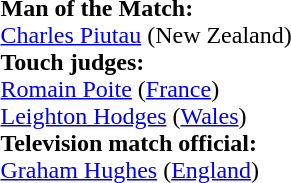<table style="width:50%">
<tr>
<td><br><strong>Man of the Match:</strong>
<br><a href='#'>Charles Piutau</a> (New Zealand)<br><strong>Touch judges:</strong>
<br><a href='#'>Romain Poite</a> (<a href='#'>France</a>)
<br><a href='#'>Leighton Hodges</a> (<a href='#'>Wales</a>)
<br><strong>Television match official:</strong>
<br><a href='#'>Graham Hughes</a> (<a href='#'>England</a>)</td>
</tr>
</table>
